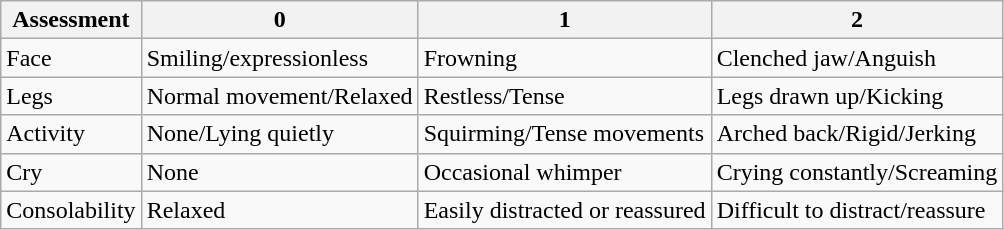<table class="wikitable">
<tr>
<th>Assessment</th>
<th>0</th>
<th>1</th>
<th>2</th>
</tr>
<tr>
<td>Face</td>
<td>Smiling/expressionless</td>
<td>Frowning</td>
<td>Clenched jaw/Anguish</td>
</tr>
<tr>
<td>Legs</td>
<td>Normal movement/Relaxed</td>
<td>Restless/Tense</td>
<td>Legs drawn up/Kicking</td>
</tr>
<tr>
<td>Activity</td>
<td>None/Lying quietly</td>
<td>Squirming/Tense movements</td>
<td>Arched back/Rigid/Jerking</td>
</tr>
<tr>
<td>Cry</td>
<td>None</td>
<td>Occasional whimper</td>
<td>Crying constantly/Screaming</td>
</tr>
<tr>
<td>Consolability</td>
<td>Relaxed</td>
<td>Easily distracted or reassured</td>
<td>Difficult to distract/reassure</td>
</tr>
</table>
